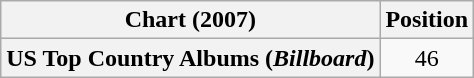<table class="wikitable plainrowheaders" style="text-align:center">
<tr>
<th scope="col">Chart (2007)</th>
<th scope="col">Position</th>
</tr>
<tr>
<th scope="row">US Top Country Albums (<em>Billboard</em>)</th>
<td>46</td>
</tr>
</table>
